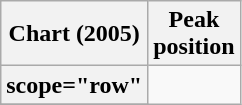<table class="wikitable sortable plainrowheaders">
<tr>
<th scope="col">Chart (2005)</th>
<th scope="col">Peak<br>position</th>
</tr>
<tr>
<th>scope="row"</th>
</tr>
<tr>
</tr>
</table>
